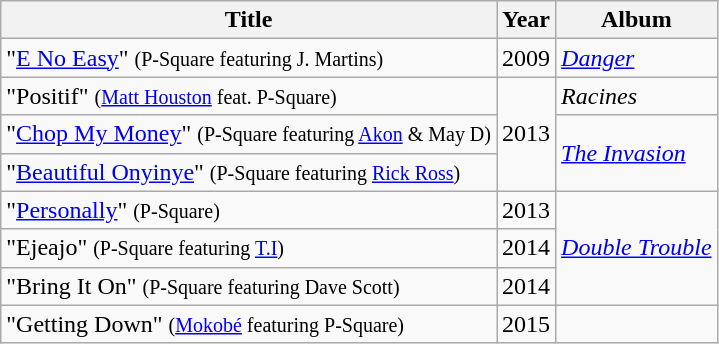<table class="wikitable sortable">
<tr>
<th>Title</th>
<th>Year</th>
<th>Album</th>
</tr>
<tr>
<td>"<a href='#'>E No Easy</a>" <small>(P-Square featuring J. Martins)</small></td>
<td>2009</td>
<td><em><a href='#'>Danger</a></em></td>
</tr>
<tr>
<td>"Positif" <small>(<a href='#'>Matt Houston</a> feat. P-Square)</small></td>
<td rowspan=3>2013</td>
<td><em>Racines</em></td>
</tr>
<tr>
<td>"<a href='#'>Chop My Money</a>" <small>(P-Square featuring <a href='#'>Akon</a> & May D)</small></td>
<td rowspan=2><em><a href='#'>The Invasion</a></em></td>
</tr>
<tr>
<td>"<a href='#'>Beautiful Onyinye</a>" <small>(P-Square featuring <a href='#'>Rick Ross</a>)</small></td>
</tr>
<tr>
<td>"<a href='#'>Personally</a>" <small>(P-Square)</small></td>
<td>2013</td>
<td rowspan=3><em><a href='#'>Double Trouble</a></em></td>
</tr>
<tr>
<td>"Ejeajo" <small>(P-Square featuring <a href='#'>T.I</a>)</small></td>
<td>2014</td>
</tr>
<tr>
<td>"Bring It On" <small>(P-Square featuring Dave Scott)</small></td>
<td>2014</td>
</tr>
<tr>
<td>"Getting Down" <small>(<a href='#'>Mokobé</a> featuring P-Square)</small></td>
<td>2015</td>
<td></td>
</tr>
</table>
